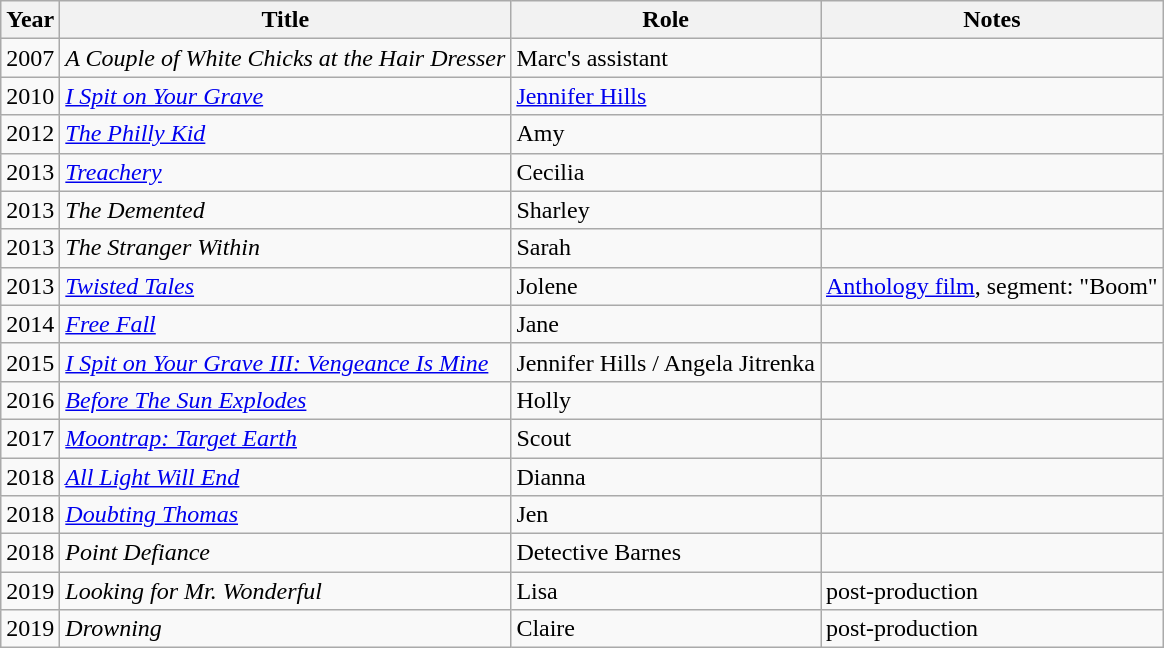<table class="wikitable sortable">
<tr>
<th>Year</th>
<th>Title</th>
<th>Role</th>
<th>Notes</th>
</tr>
<tr>
<td>2007</td>
<td><em>A Couple of White Chicks at the Hair Dresser</em></td>
<td>Marc's assistant</td>
<td></td>
</tr>
<tr>
<td>2010</td>
<td><em><a href='#'>I Spit on Your Grave</a></em></td>
<td><a href='#'>Jennifer Hills</a></td>
<td></td>
</tr>
<tr>
<td>2012</td>
<td><em><a href='#'>The Philly Kid</a></em></td>
<td>Amy</td>
<td></td>
</tr>
<tr>
<td>2013</td>
<td><em><a href='#'>Treachery</a></em></td>
<td>Cecilia</td>
<td></td>
</tr>
<tr>
<td>2013</td>
<td><em>The Demented</em></td>
<td>Sharley</td>
<td></td>
</tr>
<tr>
<td>2013</td>
<td><em>The Stranger Within</em></td>
<td>Sarah</td>
<td></td>
</tr>
<tr>
<td>2013</td>
<td><em><a href='#'>Twisted Tales</a></em></td>
<td>Jolene</td>
<td><a href='#'>Anthology film</a>, segment: "Boom"</td>
</tr>
<tr>
<td>2014</td>
<td><em><a href='#'>Free Fall</a></em></td>
<td>Jane</td>
<td></td>
</tr>
<tr>
<td>2015</td>
<td><em><a href='#'>I Spit on Your Grave III: Vengeance Is Mine</a></em></td>
<td>Jennifer Hills / Angela Jitrenka</td>
<td></td>
</tr>
<tr>
<td>2016</td>
<td><em><a href='#'>Before The Sun Explodes</a></em></td>
<td>Holly</td>
<td></td>
</tr>
<tr>
<td>2017</td>
<td><em><a href='#'>Moontrap: Target Earth</a></em></td>
<td>Scout</td>
<td></td>
</tr>
<tr>
<td>2018</td>
<td><em><a href='#'>All Light Will End</a></em></td>
<td>Dianna</td>
<td></td>
</tr>
<tr>
<td>2018</td>
<td><em><a href='#'>Doubting Thomas</a></em></td>
<td>Jen</td>
<td></td>
</tr>
<tr>
<td>2018</td>
<td><em>Point Defiance</em></td>
<td>Detective Barnes</td>
<td></td>
</tr>
<tr>
<td>2019</td>
<td><em>Looking for Mr. Wonderful</em></td>
<td>Lisa</td>
<td>post-production</td>
</tr>
<tr>
<td>2019</td>
<td><em>Drowning</em></td>
<td>Claire</td>
<td>post-production</td>
</tr>
</table>
